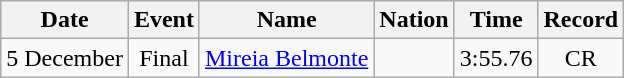<table class=wikitable style=text-align:center>
<tr>
<th>Date</th>
<th>Event</th>
<th>Name</th>
<th>Nation</th>
<th>Time</th>
<th>Record</th>
</tr>
<tr>
<td>5 December</td>
<td>Final</td>
<td align=left><a href='#'>Mireia Belmonte</a></td>
<td align=left></td>
<td>3:55.76</td>
<td>CR</td>
</tr>
</table>
